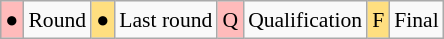<table class="wikitable" style="margin:0.5em auto; font-size:90%; line-height:1.25em;">
<tr>
<td bgcolor="#FFBBBB" align=center>●</td>
<td>Round</td>
<td bgcolor="#FFDF80" align=center>●</td>
<td>Last round</td>
<td bgcolor="#FFBBBB" align=center>Q</td>
<td>Qualification</td>
<td bgcolor="#FFDF80" align=center>F</td>
<td>Final</td>
</tr>
</table>
